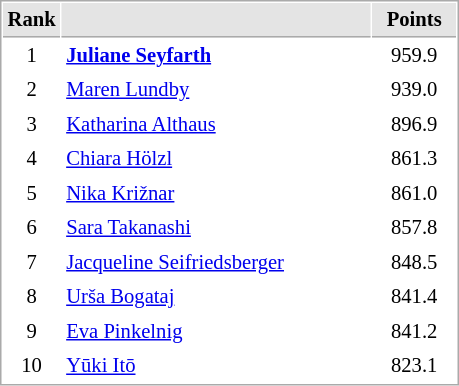<table cellspacing="1" cellpadding="3" style="border:1px solid #AAAAAA;font-size:86%">
<tr style="background-color: #E4E4E4;">
<th style="border-bottom:1px solid #AAAAAA; width: 10px;">Rank</th>
<th style="border-bottom:1px solid #AAAAAA; width: 200px;"></th>
<th style="border-bottom:1px solid #AAAAAA; width: 50px;">Points</th>
</tr>
<tr>
<td align=center>1</td>
<td> <strong><a href='#'>Juliane Seyfarth</a></strong></td>
<td align=center>959.9</td>
</tr>
<tr>
<td align=center>2</td>
<td> <a href='#'>Maren Lundby</a></td>
<td align=center>939.0</td>
</tr>
<tr>
<td align=center>3</td>
<td> <a href='#'>Katharina Althaus</a></td>
<td align=center>896.9</td>
</tr>
<tr>
<td align=center>4</td>
<td> <a href='#'>Chiara Hölzl</a></td>
<td align=center>861.3</td>
</tr>
<tr>
<td align=center>5</td>
<td> <a href='#'>Nika Križnar</a></td>
<td align=center>861.0</td>
</tr>
<tr>
<td align=center>6</td>
<td> <a href='#'>Sara Takanashi</a></td>
<td align=center>857.8</td>
</tr>
<tr>
<td align=center>7</td>
<td> <a href='#'>Jacqueline Seifriedsberger</a></td>
<td align=center>848.5</td>
</tr>
<tr>
<td align=center>8</td>
<td> <a href='#'>Urša Bogataj</a></td>
<td align=center>841.4</td>
</tr>
<tr>
<td align=center>9</td>
<td> <a href='#'>Eva Pinkelnig</a></td>
<td align=center>841.2</td>
</tr>
<tr>
<td align=center>10</td>
<td> <a href='#'>Yūki Itō</a></td>
<td align=center>823.1</td>
</tr>
</table>
